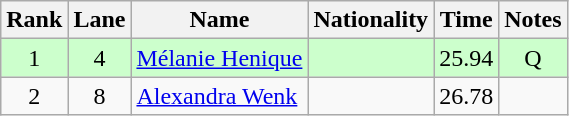<table class="wikitable sortable" style="text-align:center">
<tr>
<th>Rank</th>
<th>Lane</th>
<th>Name</th>
<th>Nationality</th>
<th>Time</th>
<th>Notes</th>
</tr>
<tr bgcolor=ccffcc>
<td>1</td>
<td>4</td>
<td align=left><a href='#'>Mélanie Henique</a></td>
<td align=left></td>
<td>25.94</td>
<td>Q</td>
</tr>
<tr>
<td>2</td>
<td>8</td>
<td align=left><a href='#'>Alexandra Wenk</a></td>
<td align=left></td>
<td>26.78</td>
<td></td>
</tr>
</table>
